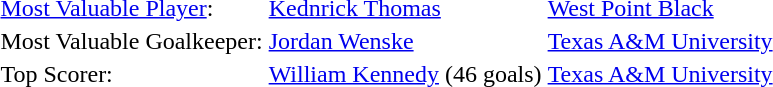<table>
<tr>
<td><a href='#'>Most Valuable Player</a>:</td>
<td><a href='#'>Kednrick Thomas</a></td>
<td><a href='#'>West Point Black</a></td>
</tr>
<tr>
<td>Most Valuable Goalkeeper:</td>
<td><a href='#'>Jordan Wenske</a></td>
<td><a href='#'>Texas A&M University</a></td>
</tr>
<tr>
<td>Top Scorer:</td>
<td><a href='#'>William Kennedy</a> (46 goals)</td>
<td><a href='#'>Texas A&M University</a></td>
</tr>
</table>
